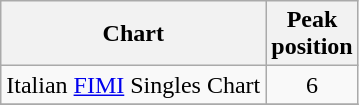<table class="wikitable">
<tr>
<th>Chart</th>
<th>Peak<br>position</th>
</tr>
<tr>
<td>Italian <a href='#'>FIMI</a> Singles Chart</td>
<td align="center">6</td>
</tr>
<tr>
</tr>
</table>
